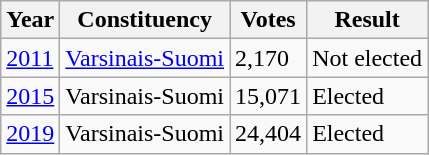<table class="wikitable">
<tr>
<th>Year</th>
<th>Constituency</th>
<th>Votes</th>
<th>Result</th>
</tr>
<tr>
<td><a href='#'>2011</a></td>
<td><a href='#'>Varsinais-Suomi</a></td>
<td>2,170</td>
<td>Not elected</td>
</tr>
<tr>
<td><a href='#'>2015</a></td>
<td>Varsinais-Suomi</td>
<td>15,071</td>
<td>Elected</td>
</tr>
<tr>
<td><a href='#'>2019</a></td>
<td>Varsinais-Suomi</td>
<td>24,404</td>
<td>Elected</td>
</tr>
</table>
